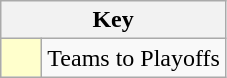<table class="wikitable" style="text-align: center;">
<tr>
<th colspan=2>Key</th>
</tr>
<tr>
<td style="background:#ffffcc; width:20px;"></td>
<td align=left>Teams to Playoffs</td>
</tr>
</table>
